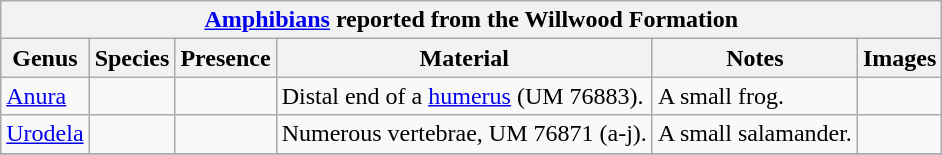<table class="wikitable" align="center">
<tr>
<th colspan="6" align="center"><strong><a href='#'>Amphibians</a> reported from the Willwood Formation</strong></th>
</tr>
<tr>
<th>Genus</th>
<th>Species</th>
<th>Presence</th>
<th><strong>Material</strong></th>
<th>Notes</th>
<th>Images</th>
</tr>
<tr>
<td><a href='#'>Anura</a></td>
<td></td>
<td></td>
<td>Distal end of a <a href='#'>humerus</a> (UM 76883).</td>
<td>A small frog.</td>
<td></td>
</tr>
<tr>
<td><a href='#'>Urodela</a></td>
<td></td>
<td></td>
<td>Numerous vertebrae, UM 76871 (a-j).</td>
<td>A small salamander.</td>
<td></td>
</tr>
<tr>
</tr>
</table>
